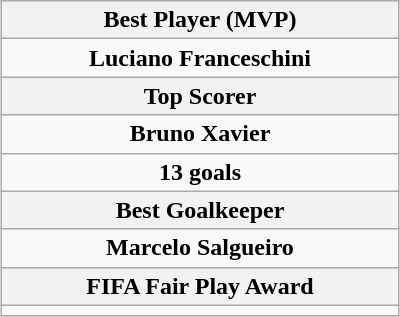<table class="wikitable" style="margin:auto">
<tr>
<th width=60% colspan="3">Best Player (MVP)</th>
</tr>
<tr>
<td align="center" colspan="3"> <strong>Luciano Franceschini</strong></td>
</tr>
<tr>
<th colspan="3">Top Scorer</th>
</tr>
<tr>
<td align="center" colspan="3"> <strong>Bruno Xavier</strong></td>
</tr>
<tr>
<td align="center" colspan="3"><strong>13 goals</strong></td>
</tr>
<tr>
<th colspan="3">Best Goalkeeper</th>
</tr>
<tr>
<td colspan="3" align="center"> <strong>Marcelo Salgueiro</strong></td>
</tr>
<tr>
<th colspan="3">FIFA Fair Play Award</th>
</tr>
<tr>
<td colspan="3" align="center"><strong></strong></td>
</tr>
</table>
